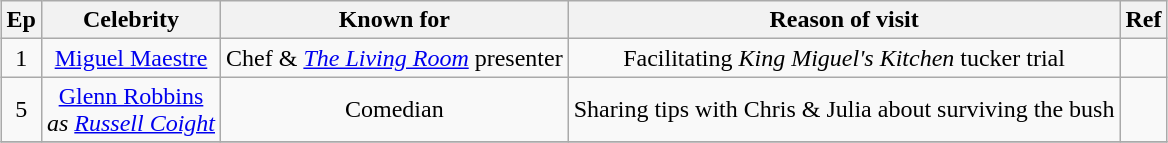<table class="wikitable sortable" style="margin:auto; text-align:center;">
<tr>
<th scope="col">Ep</th>
<th scope="col">Celebrity</th>
<th scope="col">Known for</th>
<th scope="col">Reason of visit</th>
<th scope="col">Ref</th>
</tr>
<tr>
<td>1</td>
<td><a href='#'>Miguel Maestre</a></td>
<td>Chef & <em><a href='#'>The Living Room</a></em> presenter</td>
<td>Facilitating <em>King Miguel's Kitchen</em> tucker trial</td>
<td></td>
</tr>
<tr>
<td>5</td>
<td><a href='#'>Glenn Robbins</a><br><em>as <a href='#'>Russell Coight</a></em></td>
<td>Comedian</td>
<td>Sharing tips with Chris & Julia about surviving the bush</td>
<td></td>
</tr>
<tr>
</tr>
</table>
